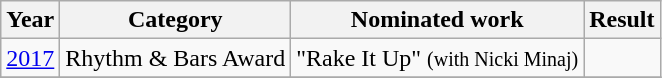<table class="wikitable">
<tr>
<th>Year</th>
<th>Category</th>
<th>Nominated work</th>
<th>Result</th>
</tr>
<tr>
<td><a href='#'>2017</a></td>
<td>Rhythm & Bars Award</td>
<td>"Rake It Up" <small>(with Nicki Minaj)</small></td>
<td></td>
</tr>
<tr>
</tr>
</table>
